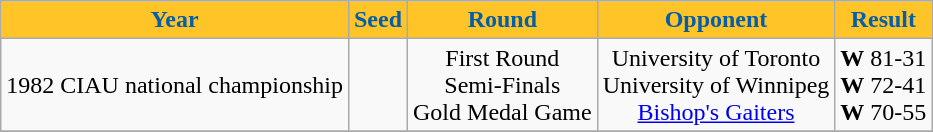<table class="wikitable" style="text-align:center">
<tr>
<th style=" background:#FFC528; color:#055EAA;">Year</th>
<th style=" background:#FFC528; color:#055EAA;">Seed</th>
<th style=" background:#FFC528; color:#055EAA;">Round</th>
<th style=" background:#FFC528; color:#055EAA;">Opponent</th>
<th style=" background:#FFC528; color:#055EAA;">Result</th>
</tr>
<tr>
<td rowspan=1>1982 CIAU national championship</td>
<td></td>
<td>First Round<br>Semi-Finals<br>Gold Medal Game</td>
<td>University of Toronto<br>University of Winnipeg<br><a href='#'>Bishop's Gaiters</a></td>
<td><strong>W</strong> 81-31<br><strong>W</strong> 72-41<br><strong>W</strong> 70-55</td>
</tr>
<tr>
</tr>
</table>
